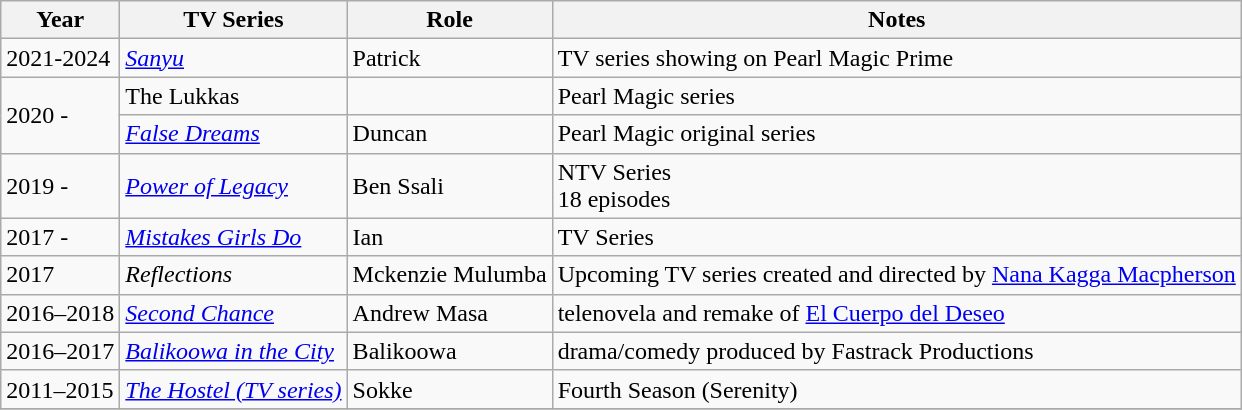<table class="wikitable">
<tr>
<th>Year</th>
<th>TV Series</th>
<th>Role</th>
<th>Notes</th>
</tr>
<tr>
<td>2021-2024</td>
<td><em><a href='#'>Sanyu</a></em></td>
<td>Patrick</td>
<td>TV series showing on Pearl Magic Prime</td>
</tr>
<tr>
<td rowspan=2>2020 -</td>
<td>The Lukkas</td>
<td></td>
<td>Pearl Magic series</td>
</tr>
<tr>
<td><em><a href='#'>False Dreams</a></em></td>
<td>Duncan</td>
<td>Pearl Magic original series</td>
</tr>
<tr>
<td>2019 -</td>
<td><em><a href='#'>Power of Legacy</a></em></td>
<td>Ben Ssali</td>
<td>NTV Series<br>18 episodes</td>
</tr>
<tr>
<td>2017 -</td>
<td><em><a href='#'>Mistakes Girls Do</a></em></td>
<td>Ian</td>
<td>TV Series</td>
</tr>
<tr>
<td>2017</td>
<td><em>Reflections</em></td>
<td>Mckenzie  Mulumba</td>
<td>Upcoming TV series created and directed by <a href='#'>Nana Kagga Macpherson</a></td>
</tr>
<tr>
<td>2016–2018</td>
<td><em><a href='#'>Second Chance</a> </em></td>
<td>Andrew Masa</td>
<td>telenovela and remake of <a href='#'>El Cuerpo del Deseo</a></td>
</tr>
<tr>
<td>2016–2017</td>
<td><em><a href='#'>Balikoowa in the City</a> </em></td>
<td>Balikoowa</td>
<td>drama/comedy produced by Fastrack Productions</td>
</tr>
<tr>
<td>2011–2015</td>
<td><em><a href='#'>The Hostel (TV series)</a></em></td>
<td>Sokke</td>
<td>Fourth Season (Serenity)</td>
</tr>
<tr>
</tr>
</table>
